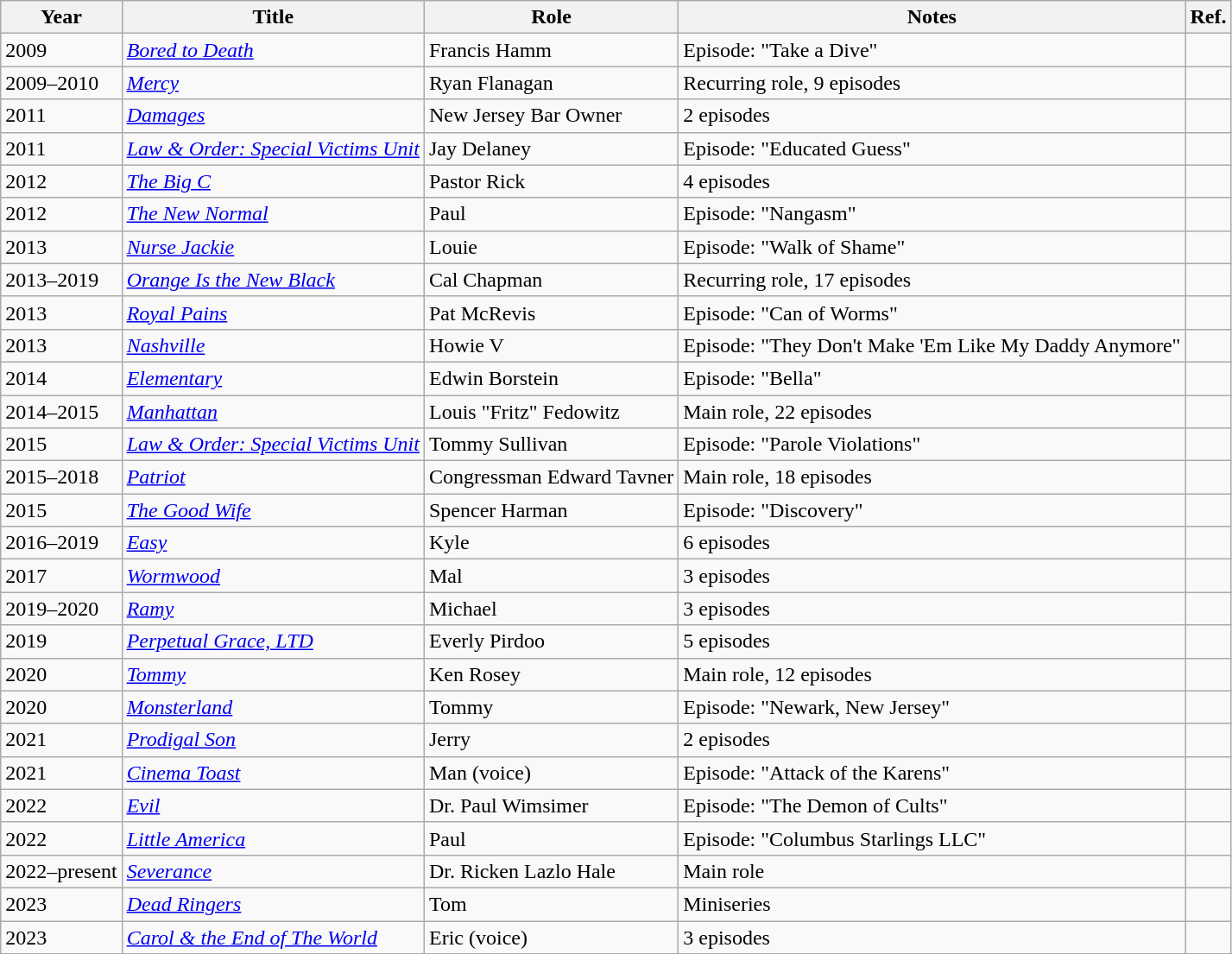<table class="wikitable sortable">
<tr>
<th>Year</th>
<th>Title</th>
<th>Role</th>
<th class="unsortable">Notes</th>
<th>Ref.</th>
</tr>
<tr>
<td>2009</td>
<td><em><a href='#'>Bored to Death</a></em></td>
<td>Francis Hamm</td>
<td>Episode: "Take a Dive"</td>
<td></td>
</tr>
<tr>
<td>2009–2010</td>
<td><em><a href='#'>Mercy</a></em></td>
<td>Ryan Flanagan</td>
<td>Recurring role, 9 episodes</td>
<td></td>
</tr>
<tr>
<td>2011</td>
<td><em><a href='#'>Damages</a></em></td>
<td>New Jersey Bar Owner</td>
<td>2 episodes</td>
<td></td>
</tr>
<tr>
<td>2011</td>
<td><em><a href='#'>Law & Order: Special Victims Unit</a></em></td>
<td>Jay Delaney</td>
<td>Episode: "Educated Guess"</td>
<td></td>
</tr>
<tr>
<td>2012</td>
<td><em><a href='#'>The Big C</a></em></td>
<td>Pastor Rick</td>
<td>4 episodes</td>
<td></td>
</tr>
<tr>
<td>2012</td>
<td><em><a href='#'>The New Normal</a></em></td>
<td>Paul</td>
<td>Episode: "Nangasm"</td>
<td></td>
</tr>
<tr>
<td>2013</td>
<td><em><a href='#'>Nurse Jackie</a></em></td>
<td>Louie</td>
<td>Episode: "Walk of Shame"</td>
<td></td>
</tr>
<tr>
<td>2013–2019</td>
<td><em><a href='#'>Orange Is the New Black</a></em></td>
<td>Cal Chapman</td>
<td>Recurring role, 17 episodes</td>
<td></td>
</tr>
<tr>
<td>2013</td>
<td><em><a href='#'>Royal Pains</a></em></td>
<td>Pat McRevis</td>
<td>Episode: "Can of Worms"</td>
<td></td>
</tr>
<tr>
<td>2013</td>
<td><em><a href='#'>Nashville</a></em></td>
<td>Howie V</td>
<td>Episode: "They Don't Make 'Em Like My Daddy Anymore"</td>
<td></td>
</tr>
<tr>
<td>2014</td>
<td><em><a href='#'>Elementary</a></em></td>
<td>Edwin Borstein</td>
<td>Episode: "Bella"</td>
<td></td>
</tr>
<tr>
<td>2014–2015</td>
<td><em><a href='#'>Manhattan</a></em></td>
<td>Louis "Fritz" Fedowitz</td>
<td>Main role, 22 episodes</td>
<td></td>
</tr>
<tr>
<td>2015</td>
<td><em><a href='#'>Law & Order: Special Victims Unit</a></em></td>
<td>Tommy Sullivan</td>
<td>Episode: "Parole Violations"</td>
<td></td>
</tr>
<tr>
<td>2015–2018</td>
<td><em><a href='#'>Patriot</a></em></td>
<td>Congressman Edward Tavner</td>
<td>Main role, 18 episodes</td>
<td></td>
</tr>
<tr>
<td>2015</td>
<td><em><a href='#'>The Good Wife</a></em></td>
<td>Spencer Harman</td>
<td>Episode: "Discovery"</td>
<td></td>
</tr>
<tr>
<td>2016–2019</td>
<td><em><a href='#'>Easy</a></em></td>
<td>Kyle</td>
<td>6 episodes</td>
<td></td>
</tr>
<tr>
<td>2017</td>
<td><em><a href='#'>Wormwood</a></em></td>
<td>Mal</td>
<td>3 episodes</td>
<td></td>
</tr>
<tr>
<td>2019–2020</td>
<td><em><a href='#'>Ramy</a></em></td>
<td>Michael</td>
<td>3 episodes</td>
<td></td>
</tr>
<tr>
<td>2019</td>
<td><em><a href='#'>Perpetual Grace, LTD</a></em></td>
<td>Everly Pirdoo</td>
<td>5 episodes</td>
<td></td>
</tr>
<tr>
<td>2020</td>
<td><em><a href='#'>Tommy</a></em></td>
<td>Ken Rosey</td>
<td>Main role, 12 episodes</td>
<td></td>
</tr>
<tr>
<td>2020</td>
<td><em><a href='#'>Monsterland</a></em></td>
<td>Tommy</td>
<td>Episode: "Newark, New Jersey"</td>
<td></td>
</tr>
<tr>
<td>2021</td>
<td><em><a href='#'>Prodigal Son</a></em></td>
<td>Jerry</td>
<td>2 episodes</td>
<td></td>
</tr>
<tr>
<td>2021</td>
<td><em><a href='#'>Cinema Toast</a></em></td>
<td>Man (voice)</td>
<td>Episode: "Attack of the Karens"</td>
<td></td>
</tr>
<tr>
<td>2022</td>
<td><em><a href='#'>Evil</a></em></td>
<td>Dr. Paul Wimsimer</td>
<td>Episode: "The Demon of Cults"</td>
<td></td>
</tr>
<tr>
<td>2022</td>
<td><em><a href='#'>Little America</a></em></td>
<td>Paul</td>
<td>Episode: "Columbus Starlings LLC"</td>
<td></td>
</tr>
<tr>
<td>2022–present</td>
<td><em><a href='#'>Severance</a></em></td>
<td>Dr. Ricken Lazlo Hale</td>
<td>Main role</td>
<td></td>
</tr>
<tr>
<td>2023</td>
<td><em><a href='#'>Dead Ringers</a></em></td>
<td>Tom</td>
<td>Miniseries</td>
<td></td>
</tr>
<tr>
<td>2023</td>
<td><em><a href='#'>Carol & the End of The World</a></em></td>
<td>Eric (voice)</td>
<td>3 episodes</td>
<td></td>
</tr>
</table>
